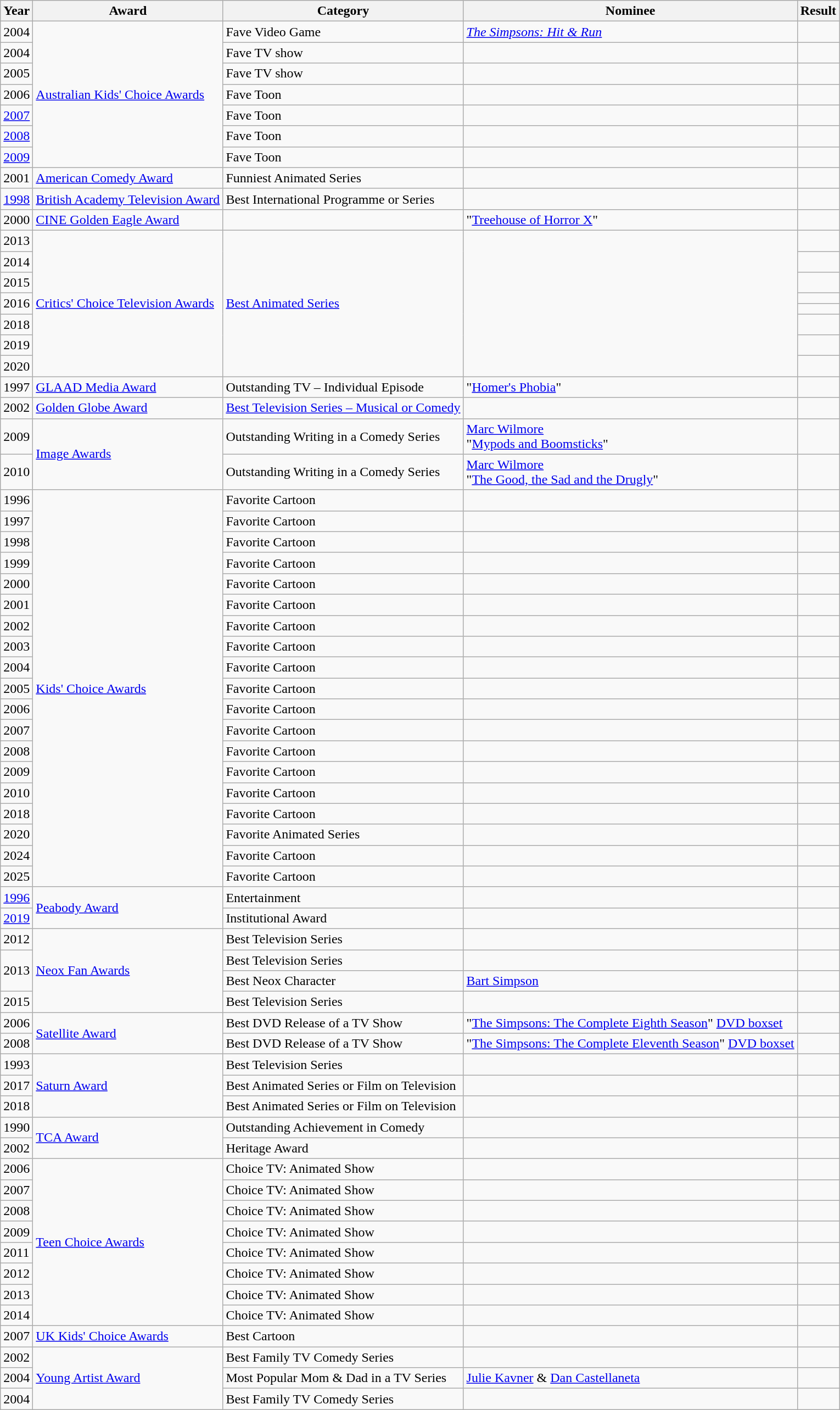<table class="wikitable">
<tr>
<th>Year</th>
<th>Award</th>
<th>Category</th>
<th>Nominee</th>
<th>Result</th>
</tr>
<tr>
<td>2004</td>
<td rowspan="7"><a href='#'>Australian Kids' Choice Awards</a></td>
<td>Fave Video Game</td>
<td><em><a href='#'>The Simpsons: Hit & Run</a></em></td>
<td></td>
</tr>
<tr>
<td>2004</td>
<td>Fave TV show</td>
<td></td>
<td></td>
</tr>
<tr>
<td>2005</td>
<td>Fave TV show</td>
<td></td>
<td></td>
</tr>
<tr>
<td>2006</td>
<td>Fave Toon</td>
<td></td>
<td></td>
</tr>
<tr>
<td><a href='#'>2007</a></td>
<td>Fave Toon</td>
<td></td>
<td></td>
</tr>
<tr>
<td><a href='#'>2008</a></td>
<td>Fave Toon</td>
<td></td>
<td></td>
</tr>
<tr>
<td><a href='#'>2009</a></td>
<td>Fave Toon</td>
<td></td>
<td></td>
</tr>
<tr>
<td>2001</td>
<td><a href='#'>American Comedy Award</a></td>
<td>Funniest Animated Series</td>
<td></td>
<td></td>
</tr>
<tr>
<td><a href='#'>1998</a></td>
<td><a href='#'>British Academy Television Award</a></td>
<td>Best International Programme or Series</td>
<td></td>
<td></td>
</tr>
<tr>
<td>2000</td>
<td><a href='#'>CINE Golden Eagle Award</a></td>
<td></td>
<td>"<a href='#'>Treehouse of Horror X</a>"</td>
<td></td>
</tr>
<tr>
<td>2013</td>
<td rowspan="8"><a href='#'>Critics' Choice Television Awards</a></td>
<td rowspan="8"><a href='#'>Best Animated Series</a></td>
<td rowspan="8"></td>
<td></td>
</tr>
<tr>
<td>2014</td>
<td></td>
</tr>
<tr>
<td>2015</td>
<td></td>
</tr>
<tr>
<td rowspan="2">2016</td>
<td></td>
</tr>
<tr>
<td></td>
</tr>
<tr>
<td>2018</td>
<td></td>
</tr>
<tr>
<td>2019</td>
<td></td>
</tr>
<tr>
<td>2020</td>
<td></td>
</tr>
<tr>
<td>1997</td>
<td><a href='#'>GLAAD Media Award</a></td>
<td>Outstanding TV – Individual Episode</td>
<td>"<a href='#'>Homer's Phobia</a>"</td>
<td></td>
</tr>
<tr>
<td>2002</td>
<td><a href='#'>Golden Globe Award</a></td>
<td><a href='#'>Best Television Series – Musical or Comedy</a></td>
<td></td>
<td></td>
</tr>
<tr>
<td>2009</td>
<td rowspan="2"><a href='#'>Image Awards</a></td>
<td>Outstanding Writing in a Comedy Series</td>
<td><a href='#'>Marc Wilmore</a><br>"<a href='#'>Mypods and Boomsticks</a>"</td>
<td></td>
</tr>
<tr>
<td>2010</td>
<td>Outstanding Writing in a Comedy Series</td>
<td><a href='#'>Marc Wilmore</a><br>"<a href='#'>The Good, the Sad and the Drugly</a>"</td>
<td></td>
</tr>
<tr>
<td>1996</td>
<td rowspan="19"><a href='#'>Kids' Choice Awards</a></td>
<td>Favorite Cartoon</td>
<td></td>
<td></td>
</tr>
<tr>
<td>1997</td>
<td>Favorite Cartoon</td>
<td></td>
<td></td>
</tr>
<tr>
<td>1998</td>
<td>Favorite Cartoon</td>
<td></td>
<td></td>
</tr>
<tr>
<td>1999</td>
<td>Favorite Cartoon</td>
<td></td>
<td></td>
</tr>
<tr>
<td>2000</td>
<td>Favorite Cartoon</td>
<td></td>
<td></td>
</tr>
<tr>
<td>2001</td>
<td>Favorite Cartoon</td>
<td></td>
<td></td>
</tr>
<tr>
<td>2002</td>
<td>Favorite Cartoon</td>
<td></td>
<td></td>
</tr>
<tr>
<td>2003</td>
<td>Favorite Cartoon</td>
<td></td>
<td></td>
</tr>
<tr>
<td>2004</td>
<td>Favorite Cartoon</td>
<td></td>
<td></td>
</tr>
<tr>
<td>2005</td>
<td>Favorite Cartoon</td>
<td></td>
<td></td>
</tr>
<tr>
<td>2006</td>
<td>Favorite Cartoon</td>
<td></td>
<td></td>
</tr>
<tr>
<td>2007</td>
<td>Favorite Cartoon</td>
<td></td>
<td></td>
</tr>
<tr>
<td>2008</td>
<td>Favorite Cartoon</td>
<td></td>
<td></td>
</tr>
<tr>
<td>2009</td>
<td>Favorite Cartoon</td>
<td></td>
<td></td>
</tr>
<tr>
<td>2010</td>
<td>Favorite Cartoon</td>
<td></td>
<td></td>
</tr>
<tr>
<td>2018</td>
<td>Favorite Cartoon</td>
<td></td>
<td></td>
</tr>
<tr>
<td>2020</td>
<td>Favorite Animated Series</td>
<td></td>
<td></td>
</tr>
<tr>
<td>2024</td>
<td>Favorite Cartoon</td>
<td></td>
<td></td>
</tr>
<tr>
<td>2025</td>
<td>Favorite Cartoon</td>
<td></td>
<td></td>
</tr>
<tr>
<td><a href='#'>1996</a></td>
<td rowspan="2"><a href='#'>Peabody Award</a></td>
<td>Entertainment</td>
<td></td>
<td></td>
</tr>
<tr>
<td><a href='#'>2019</a></td>
<td>Institutional Award</td>
<td></td>
<td></td>
</tr>
<tr>
<td>2012</td>
<td rowspan="4"><a href='#'>Neox Fan Awards</a></td>
<td>Best Television Series</td>
<td></td>
<td></td>
</tr>
<tr>
<td rowspan="2">2013</td>
<td>Best Television Series</td>
<td></td>
<td></td>
</tr>
<tr>
<td>Best Neox Character</td>
<td><a href='#'>Bart Simpson</a></td>
<td></td>
</tr>
<tr>
<td>2015</td>
<td>Best Television Series</td>
<td></td>
<td></td>
</tr>
<tr>
<td>2006</td>
<td rowspan="2"><a href='#'>Satellite Award</a></td>
<td>Best DVD Release of a TV Show</td>
<td>"<a href='#'>The Simpsons: The Complete Eighth Season</a>" <a href='#'>DVD boxset</a></td>
<td></td>
</tr>
<tr>
<td>2008</td>
<td>Best DVD Release of a TV Show</td>
<td>"<a href='#'>The Simpsons: The Complete Eleventh Season</a>" <a href='#'>DVD boxset</a></td>
<td></td>
</tr>
<tr>
<td>1993</td>
<td rowspan="3"><a href='#'>Saturn Award</a></td>
<td>Best Television Series</td>
<td></td>
<td></td>
</tr>
<tr>
<td>2017</td>
<td>Best Animated Series or Film on Television</td>
<td></td>
<td></td>
</tr>
<tr>
<td>2018</td>
<td>Best Animated Series or Film on Television</td>
<td></td>
<td></td>
</tr>
<tr>
<td>1990</td>
<td rowspan="2"><a href='#'>TCA Award</a></td>
<td>Outstanding Achievement in Comedy</td>
<td></td>
<td></td>
</tr>
<tr>
<td>2002</td>
<td>Heritage Award</td>
<td></td>
<td></td>
</tr>
<tr>
<td>2006</td>
<td rowspan="8"><a href='#'>Teen Choice Awards</a></td>
<td>Choice TV: Animated Show</td>
<td></td>
<td></td>
</tr>
<tr>
<td>2007</td>
<td>Choice TV: Animated Show</td>
<td></td>
<td></td>
</tr>
<tr>
<td>2008</td>
<td>Choice TV: Animated Show</td>
<td></td>
<td></td>
</tr>
<tr>
<td>2009</td>
<td>Choice TV: Animated Show</td>
<td></td>
<td></td>
</tr>
<tr>
<td>2011</td>
<td>Choice TV: Animated Show</td>
<td></td>
<td></td>
</tr>
<tr>
<td>2012</td>
<td>Choice TV: Animated Show</td>
<td></td>
<td></td>
</tr>
<tr>
<td>2013</td>
<td>Choice TV: Animated Show</td>
<td></td>
<td></td>
</tr>
<tr>
<td>2014</td>
<td>Choice TV: Animated Show</td>
<td></td>
<td></td>
</tr>
<tr>
<td>2007</td>
<td><a href='#'>UK Kids' Choice Awards</a></td>
<td>Best Cartoon</td>
<td></td>
<td></td>
</tr>
<tr>
<td>2002</td>
<td rowspan="3"><a href='#'>Young Artist Award</a></td>
<td>Best Family TV Comedy Series</td>
<td></td>
<td></td>
</tr>
<tr>
<td>2004</td>
<td>Most Popular Mom & Dad in a TV Series</td>
<td><a href='#'>Julie Kavner</a> & <a href='#'>Dan Castellaneta</a></td>
<td></td>
</tr>
<tr>
<td>2004</td>
<td>Best Family TV Comedy Series</td>
<td></td>
<td></td>
</tr>
</table>
